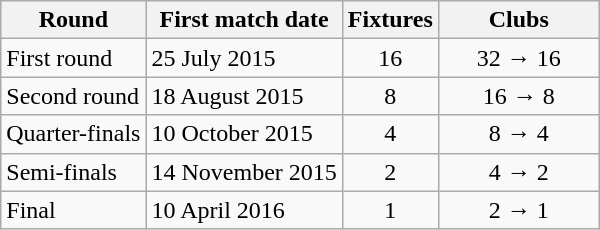<table class="wikitable">
<tr>
<th>Round</th>
<th>First match date</th>
<th>Fixtures</th>
<th width=100>Clubs</th>
</tr>
<tr align=center>
<td align=left>First round</td>
<td align=left>25 July 2015</td>
<td>16</td>
<td>32 → 16</td>
</tr>
<tr align=center>
<td align=left>Second round</td>
<td align=left>18 August 2015</td>
<td>8</td>
<td>16 → 8</td>
</tr>
<tr align=center>
<td align=left>Quarter-finals</td>
<td align=left>10 October 2015</td>
<td>4</td>
<td>8 → 4</td>
</tr>
<tr align=center>
<td align=left>Semi-finals</td>
<td align=left>14 November 2015</td>
<td>2</td>
<td>4 → 2</td>
</tr>
<tr align=center>
<td align=left>Final</td>
<td align=left>10 April 2016</td>
<td>1</td>
<td>2 → 1</td>
</tr>
</table>
